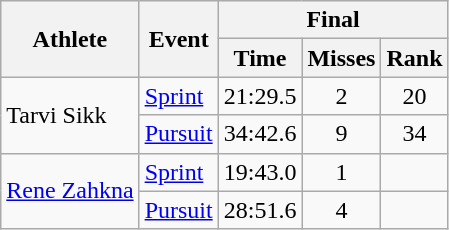<table class="wikitable">
<tr>
<th rowspan="2">Athlete</th>
<th rowspan="2">Event</th>
<th colspan="3">Final</th>
</tr>
<tr>
<th>Time</th>
<th>Misses</th>
<th>Rank</th>
</tr>
<tr>
<td rowspan="2">Tarvi Sikk</td>
<td><a href='#'>Sprint</a></td>
<td align="center">21:29.5</td>
<td align="center">2</td>
<td align="center">20</td>
</tr>
<tr>
<td><a href='#'>Pursuit</a></td>
<td align="center">34:42.6</td>
<td align="center">9</td>
<td align="center">34</td>
</tr>
<tr>
<td rowspan="2"><a href='#'>Rene Zahkna</a></td>
<td><a href='#'>Sprint</a></td>
<td align="center">19:43.0</td>
<td align="center">1</td>
<td align="center"></td>
</tr>
<tr>
<td><a href='#'>Pursuit</a></td>
<td align="center">28:51.6</td>
<td align="center">4</td>
<td align="center"></td>
</tr>
</table>
